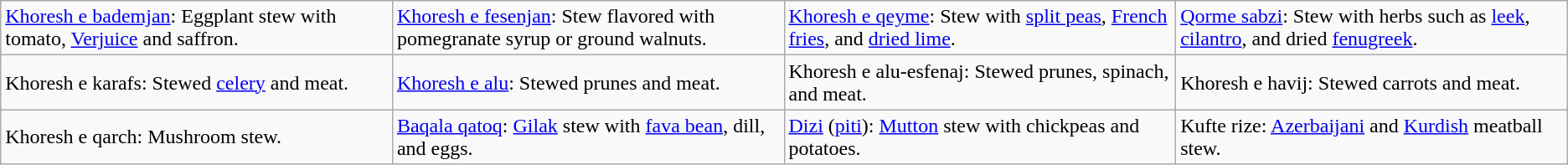<table class="wikitable">
<tr>
<td style="width: 20%;"><a href='#'>Khoresh e bademjan</a>: Eggplant stew with tomato, <a href='#'>Verjuice</a> and saffron.</td>
<td style="width: 20%;"><a href='#'>Khoresh e fesenjan</a>: Stew flavored with pomegranate syrup or ground walnuts.</td>
<td style="width: 20%;"><a href='#'>Khoresh e qeyme</a>: Stew with <a href='#'>split peas</a>, <a href='#'>French fries</a>, and <a href='#'>dried lime</a>.</td>
<td style="width: 20%;"><a href='#'>Qorme sabzi</a>: Stew with herbs such as <a href='#'>leek</a>, <a href='#'>cilantro</a>, and dried <a href='#'>fenugreek</a>.</td>
</tr>
<tr>
<td>Khoresh e karafs: Stewed <a href='#'>celery</a> and meat.</td>
<td><a href='#'>Khoresh e alu</a>: Stewed prunes and meat.</td>
<td>Khoresh e alu-esfenaj: Stewed prunes, spinach, and meat.</td>
<td>Khoresh e havij: Stewed carrots and meat.</td>
</tr>
<tr>
<td>Khoresh e qarch: Mushroom stew.</td>
<td><a href='#'>Baqala qatoq</a>: <a href='#'>Gilak</a> stew with <a href='#'>fava bean</a>, dill, and eggs.</td>
<td><a href='#'>Dizi</a> (<a href='#'>piti</a>): <a href='#'>Mutton</a> stew with chickpeas and potatoes.</td>
<td>Kufte rize: <a href='#'>Azerbaijani</a> and <a href='#'>Kurdish</a> meatball stew.</td>
</tr>
</table>
